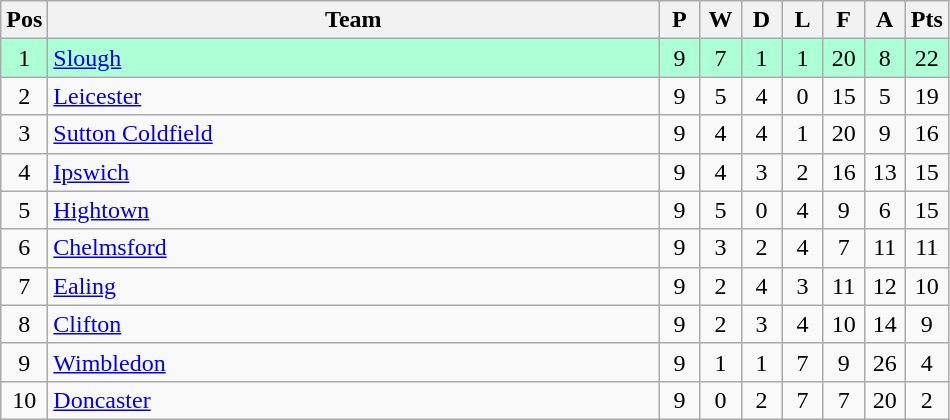<table class="wikitable" style="font-size: 100%">
<tr>
<th width=20>Pos</th>
<th width=400>Team</th>
<th width=20>P</th>
<th width=20>W</th>
<th width=20>D</th>
<th width=20>L</th>
<th width=20>F</th>
<th width=20>A</th>
<th width=20>Pts</th>
</tr>
<tr align=center style="background: #ADFFD6;">
<td>1</td>
<td align="left"><a href='#'>Slough</a></td>
<td>9</td>
<td>7</td>
<td>1</td>
<td>1</td>
<td>20</td>
<td>8</td>
<td>22</td>
</tr>
<tr align=center>
<td>2</td>
<td align="left"><a href='#'>Leicester</a></td>
<td>9</td>
<td>5</td>
<td>4</td>
<td>0</td>
<td>15</td>
<td>5</td>
<td>19</td>
</tr>
<tr align=center>
<td>3</td>
<td align="left"><a href='#'>Sutton Coldfield</a></td>
<td>9</td>
<td>4</td>
<td>4</td>
<td>1</td>
<td>20</td>
<td>9</td>
<td>16</td>
</tr>
<tr align=center>
<td>4</td>
<td align="left"><a href='#'>Ipswich</a></td>
<td>9</td>
<td>4</td>
<td>3</td>
<td>2</td>
<td>16</td>
<td>13</td>
<td>15</td>
</tr>
<tr align=center>
<td>5</td>
<td align="left"><a href='#'>Hightown</a></td>
<td>9</td>
<td>5</td>
<td>0</td>
<td>4</td>
<td>9</td>
<td>6</td>
<td>15</td>
</tr>
<tr align=center>
<td>6</td>
<td align="left"><a href='#'>Chelmsford</a></td>
<td>9</td>
<td>3</td>
<td>2</td>
<td>4</td>
<td>7</td>
<td>11</td>
<td>11</td>
</tr>
<tr align=center>
<td>7</td>
<td align="left"><a href='#'>Ealing</a></td>
<td>9</td>
<td>2</td>
<td>4</td>
<td>3</td>
<td>11</td>
<td>12</td>
<td>10</td>
</tr>
<tr align=center>
<td>8</td>
<td align="left"><a href='#'>Clifton</a></td>
<td>9</td>
<td>2</td>
<td>3</td>
<td>4</td>
<td>10</td>
<td>14</td>
<td>9</td>
</tr>
<tr align=center>
<td>9</td>
<td align="left"><a href='#'>Wimbledon</a></td>
<td>9</td>
<td>1</td>
<td>1</td>
<td>7</td>
<td>9</td>
<td>26</td>
<td>4</td>
</tr>
<tr align=center>
<td>10</td>
<td align="left"><a href='#'>Doncaster</a></td>
<td>9</td>
<td>0</td>
<td>2</td>
<td>7</td>
<td>7</td>
<td>20</td>
<td>2</td>
</tr>
</table>
